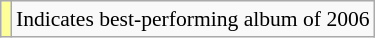<table class="wikitable plainrowheaders" style="font-size:90%;">
<tr>
<td style="background-color:#FFFF99"></td>
<td>Indicates best-performing album of 2006</td>
</tr>
</table>
